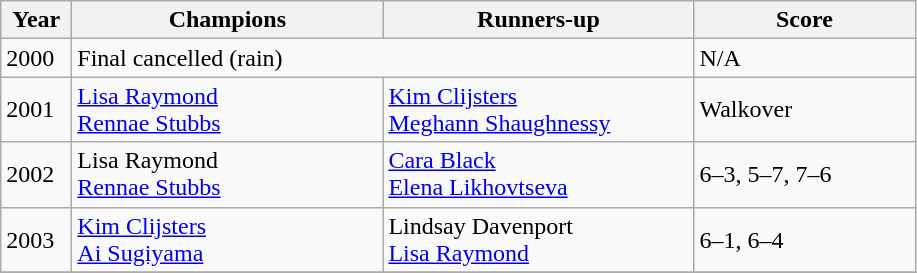<table class="wikitable">
<tr>
<th style="width:40px">Year</th>
<th style="width:200px">Champions</th>
<th style="width:200px">Runners-up</th>
<th style="width:140px" class="unsortable">Score</th>
</tr>
<tr>
<td>2000</td>
<td colspan=2>Final cancelled (rain)</td>
<td>N/A</td>
</tr>
<tr>
<td>2001</td>
<td> <a href='#'>Lisa Raymond</a><br> <a href='#'>Rennae Stubbs</a></td>
<td> <a href='#'>Kim Clijsters</a><br> <a href='#'>Meghann Shaughnessy</a></td>
<td>Walkover</td>
</tr>
<tr>
<td>2002</td>
<td> Lisa Raymond<br> <a href='#'>Rennae Stubbs</a></td>
<td> <a href='#'>Cara Black</a><br> <a href='#'>Elena Likhovtseva</a></td>
<td>6–3, 5–7, 7–6</td>
</tr>
<tr>
<td>2003</td>
<td> <a href='#'>Kim Clijsters</a><br> <a href='#'>Ai Sugiyama</a></td>
<td> Lindsay Davenport<br> <a href='#'>Lisa Raymond</a></td>
<td>6–1, 6–4</td>
</tr>
<tr>
</tr>
</table>
